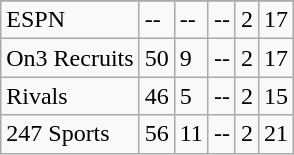<table class="wikitable">
<tr>
</tr>
<tr>
<td>ESPN </td>
<td>--</td>
<td>--</td>
<td>--</td>
<td>2</td>
<td>17</td>
</tr>
<tr>
<td>On3 Recruits </td>
<td>50</td>
<td>9</td>
<td>--</td>
<td>2</td>
<td>17</td>
</tr>
<tr>
<td>Rivals </td>
<td>46</td>
<td>5</td>
<td>--</td>
<td>2</td>
<td>15</td>
</tr>
<tr>
<td>247 Sports </td>
<td>56</td>
<td>11</td>
<td>--</td>
<td>2</td>
<td>21</td>
</tr>
</table>
